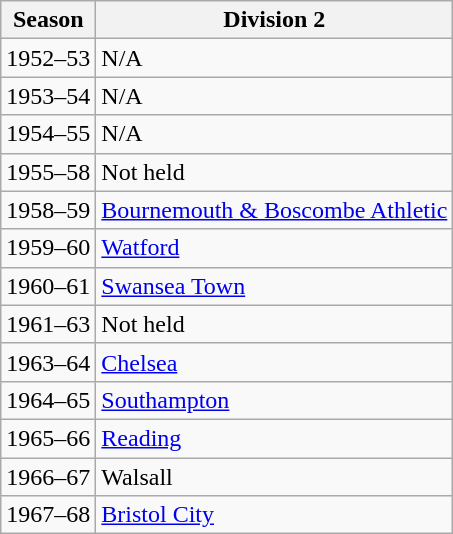<table class="wikitable">
<tr>
<th>Season</th>
<th>Division 2</th>
</tr>
<tr>
<td>1952–53</td>
<td>N/A</td>
</tr>
<tr>
<td>1953–54</td>
<td>N/A</td>
</tr>
<tr>
<td>1954–55</td>
<td>N/A</td>
</tr>
<tr>
<td>1955–58</td>
<td>Not held</td>
</tr>
<tr>
<td>1958–59</td>
<td><a href='#'>Bournemouth & Boscombe Athletic</a></td>
</tr>
<tr>
<td>1959–60</td>
<td><a href='#'>Watford</a></td>
</tr>
<tr>
<td>1960–61</td>
<td><a href='#'>Swansea Town</a></td>
</tr>
<tr>
<td>1961–63</td>
<td>Not held</td>
</tr>
<tr>
<td>1963–64</td>
<td><a href='#'>Chelsea</a></td>
</tr>
<tr>
<td>1964–65</td>
<td><a href='#'>Southampton</a></td>
</tr>
<tr>
<td>1965–66</td>
<td><a href='#'>Reading</a></td>
</tr>
<tr>
<td>1966–67</td>
<td>Walsall</td>
</tr>
<tr>
<td>1967–68</td>
<td><a href='#'>Bristol City</a></td>
</tr>
</table>
